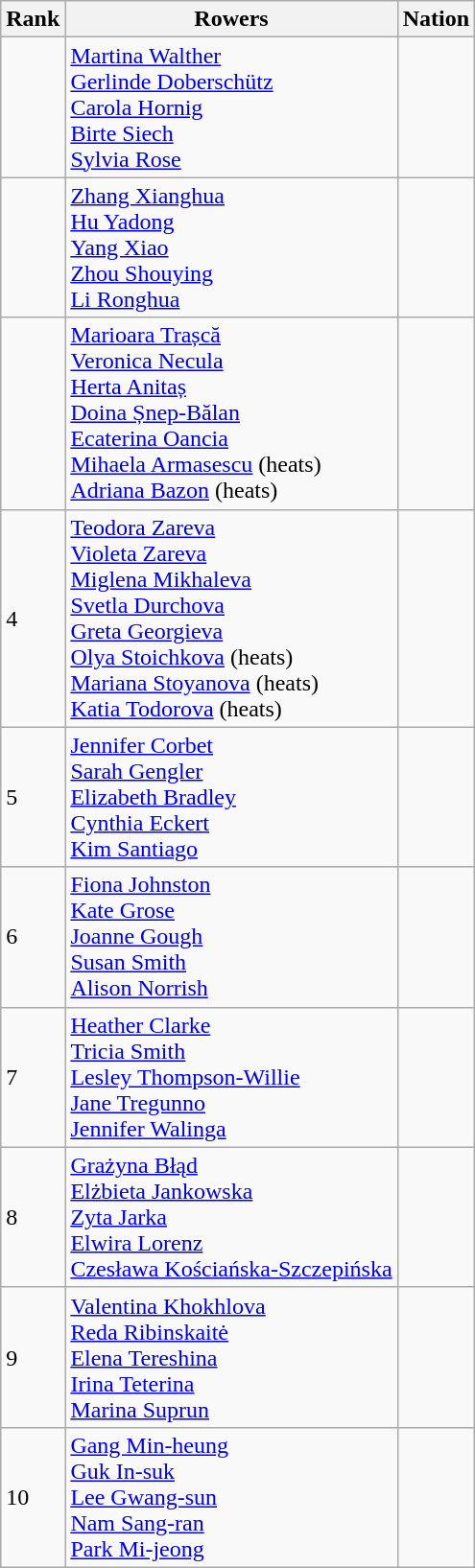<table class="wikitable sortable">
<tr>
<th>Rank</th>
<th>Rowers</th>
<th>Nation</th>
</tr>
<tr>
<td></td>
<td><a href='#'>Martina Walther</a><br><a href='#'>Gerlinde Doberschütz</a><br><a href='#'>Carola Hornig</a><br><a href='#'>Birte Siech</a><br><a href='#'>Sylvia Rose</a></td>
<td></td>
</tr>
<tr>
<td></td>
<td><a href='#'>Zhang Xianghua</a><br><a href='#'>Hu Yadong</a><br><a href='#'>Yang Xiao</a><br><a href='#'>Zhou Shouying</a><br><a href='#'>Li Ronghua</a></td>
<td></td>
</tr>
<tr>
<td></td>
<td><a href='#'>Marioara Trașcă</a><br><a href='#'>Veronica Necula</a><br><a href='#'>Herta Anitaș</a><br><a href='#'>Doina Șnep-Bălan</a><br><a href='#'>Ecaterina Oancia</a><br><a href='#'>Mihaela Armasescu</a> (heats)<br><a href='#'>Adriana Bazon</a> (heats)</td>
<td></td>
</tr>
<tr>
<td>4</td>
<td><a href='#'>Teodora Zareva</a><br><a href='#'>Violeta Zareva</a><br><a href='#'>Miglena Mikhaleva</a><br><a href='#'>Svetla Durchova</a><br><a href='#'>Greta Georgieva</a><br><a href='#'>Olya Stoichkova</a> (heats)<br><a href='#'>Mariana Stoyanova</a> (heats)<br><a href='#'>Katia Todorova</a> (heats)</td>
<td></td>
</tr>
<tr>
<td>5</td>
<td><a href='#'>Jennifer Corbet</a><br><a href='#'>Sarah Gengler</a><br><a href='#'>Elizabeth Bradley</a><br><a href='#'>Cynthia Eckert</a><br><a href='#'>Kim Santiago</a></td>
<td></td>
</tr>
<tr>
<td>6</td>
<td><a href='#'>Fiona Johnston</a><br><a href='#'>Kate Grose</a><br><a href='#'>Joanne Gough</a><br><a href='#'>Susan Smith</a><br><a href='#'>Alison Norrish</a></td>
<td></td>
</tr>
<tr>
<td>7</td>
<td><a href='#'>Heather Clarke</a><br><a href='#'>Tricia Smith</a><br><a href='#'>Lesley Thompson-Willie</a><br><a href='#'>Jane Tregunno</a><br><a href='#'>Jennifer Walinga</a></td>
<td></td>
</tr>
<tr>
<td>8</td>
<td><a href='#'>Grażyna Błąd</a><br><a href='#'>Elżbieta Jankowska</a><br><a href='#'>Zyta Jarka</a><br><a href='#'>Elwira Lorenz</a><br><a href='#'>Czesława Kościańska-Szczepińska</a></td>
<td></td>
</tr>
<tr>
<td>9</td>
<td><a href='#'>Valentina Khokhlova</a><br><a href='#'>Reda Ribinskaitė</a><br><a href='#'>Elena Tereshina</a><br><a href='#'>Irina Teterina</a><br><a href='#'>Marina Suprun</a></td>
<td></td>
</tr>
<tr>
<td>10</td>
<td><a href='#'>Gang Min-heung</a><br><a href='#'>Guk In-suk</a><br><a href='#'>Lee Gwang-sun</a><br><a href='#'>Nam Sang-ran</a><br><a href='#'>Park Mi-jeong</a></td>
<td></td>
</tr>
</table>
